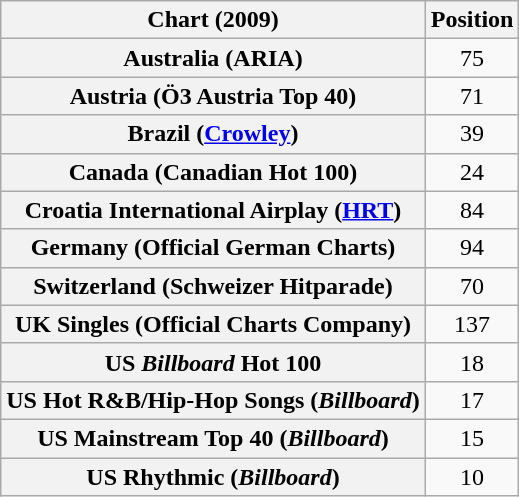<table class="wikitable sortable plainrowheaders" style="text-align:center;">
<tr>
<th>Chart (2009)</th>
<th>Position</th>
</tr>
<tr>
<th scope="row">Australia (ARIA)</th>
<td align="center">75</td>
</tr>
<tr>
<th scope="row">Austria (Ö3 Austria Top 40)</th>
<td align="center">71</td>
</tr>
<tr>
<th scope="row">Brazil (<a href='#'>Crowley</a>)</th>
<td style="text-align:center;">39</td>
</tr>
<tr>
<th scope="row">Canada (Canadian Hot 100)</th>
<td style="text-align:center;">24</td>
</tr>
<tr>
<th scope="row">Croatia International Airplay (<a href='#'>HRT</a>)</th>
<td>84</td>
</tr>
<tr>
<th scope="row">Germany (Official German Charts)</th>
<td style="text-align:center;">94</td>
</tr>
<tr>
<th scope="row">Switzerland (Schweizer Hitparade)</th>
<td align="center">70</td>
</tr>
<tr>
<th scope="row">UK Singles (Official Charts Company)</th>
<td style="text-align:center;">137</td>
</tr>
<tr>
<th scope="row">US <em>Billboard</em> Hot 100</th>
<td style="text-align:center;">18</td>
</tr>
<tr>
<th scope="row">US Hot R&B/Hip-Hop Songs (<em>Billboard</em>)</th>
<td>17</td>
</tr>
<tr>
<th scope="row">US Mainstream Top 40 (<em>Billboard</em>)</th>
<td>15</td>
</tr>
<tr>
<th scope="row">US Rhythmic (<em>Billboard</em>)</th>
<td>10</td>
</tr>
</table>
